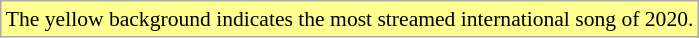<table class="wikitable" style="font-size:90%;">
<tr>
<td style="background-color:#FFFF90">The yellow background indicates the most streamed international song of 2020.</td>
</tr>
</table>
